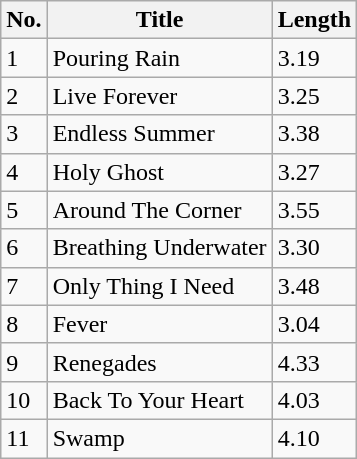<table class="wikitable">
<tr>
<th>No.</th>
<th>Title</th>
<th>Length</th>
</tr>
<tr>
<td>1</td>
<td>Pouring Rain</td>
<td>3.19</td>
</tr>
<tr>
<td>2</td>
<td>Live Forever</td>
<td>3.25</td>
</tr>
<tr>
<td>3</td>
<td>Endless Summer</td>
<td>3.38</td>
</tr>
<tr>
<td>4</td>
<td>Holy Ghost</td>
<td>3.27</td>
</tr>
<tr>
<td>5</td>
<td>Around The Corner</td>
<td>3.55</td>
</tr>
<tr>
<td>6</td>
<td>Breathing Underwater</td>
<td>3.30</td>
</tr>
<tr>
<td>7</td>
<td>Only Thing I Need</td>
<td>3.48</td>
</tr>
<tr>
<td>8</td>
<td>Fever</td>
<td>3.04</td>
</tr>
<tr>
<td>9</td>
<td>Renegades</td>
<td>4.33</td>
</tr>
<tr>
<td>10</td>
<td>Back To Your Heart</td>
<td>4.03</td>
</tr>
<tr>
<td>11</td>
<td>Swamp</td>
<td>4.10</td>
</tr>
</table>
